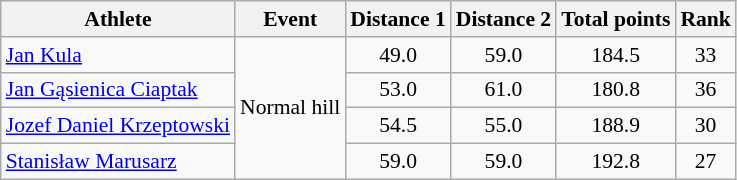<table class="wikitable" style="font-size:90%">
<tr>
<th>Athlete</th>
<th>Event</th>
<th>Distance 1</th>
<th>Distance 2</th>
<th>Total points</th>
<th>Rank</th>
</tr>
<tr>
<td><a href='#'>Jan Kula</a></td>
<td rowspan="4">Normal hill</td>
<td align="center">49.0</td>
<td align="center">59.0</td>
<td align="center">184.5</td>
<td align="center">33</td>
</tr>
<tr>
<td><a href='#'>Jan Gąsienica Ciaptak</a></td>
<td align="center">53.0</td>
<td align="center">61.0</td>
<td align="center">180.8</td>
<td align="center">36</td>
</tr>
<tr>
<td><a href='#'>Jozef Daniel Krzeptowski</a></td>
<td align="center">54.5</td>
<td align="center">55.0</td>
<td align="center">188.9</td>
<td align="center">30</td>
</tr>
<tr>
<td><a href='#'>Stanisław Marusarz</a></td>
<td align="center">59.0</td>
<td align="center">59.0</td>
<td align="center">192.8</td>
<td align="center">27</td>
</tr>
</table>
